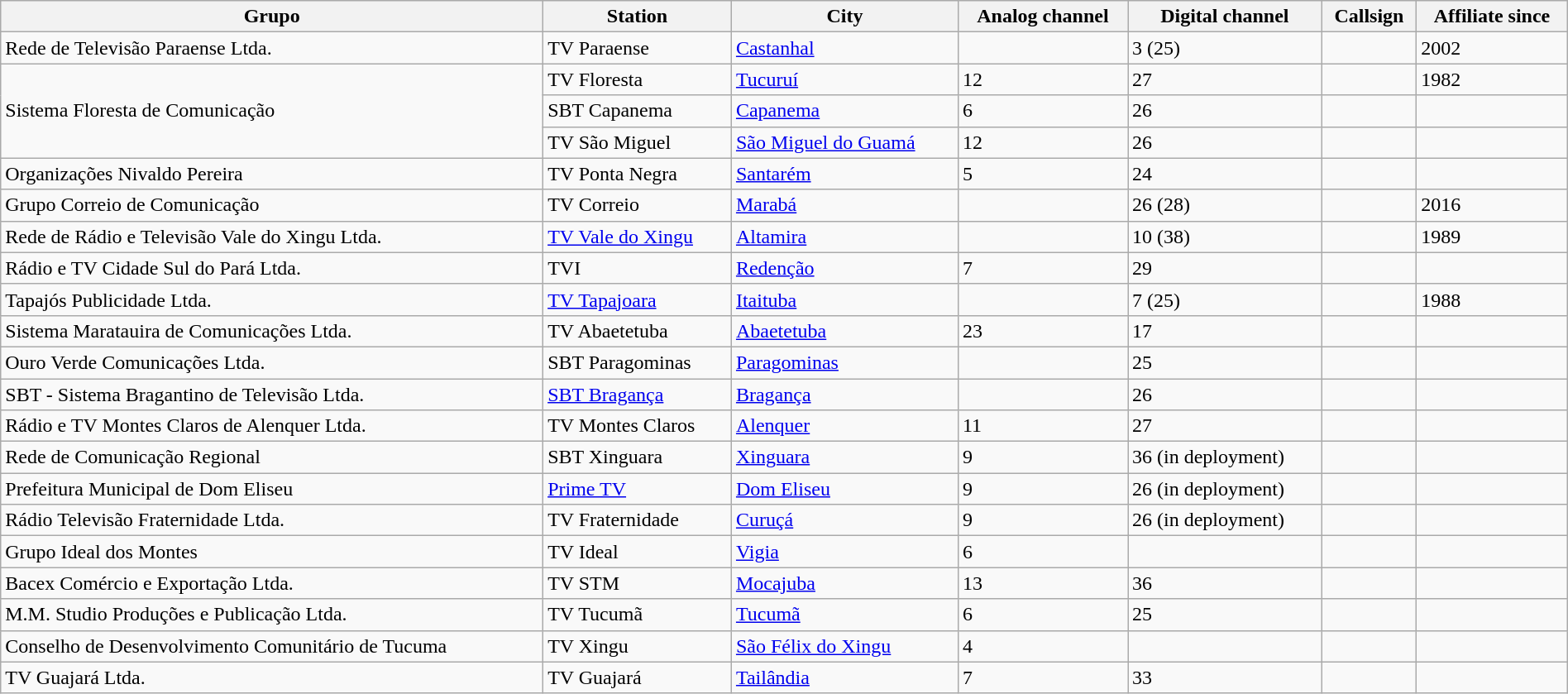<table class = "wikitable" style = "width: 100%">
<tr>
<th>Grupo</th>
<th>Station</th>
<th>City</th>
<th>Analog channel</th>
<th>Digital channel</th>
<th>Callsign</th>
<th>Affiliate since</th>
</tr>
<tr>
<td>Rede de Televisão Paraense Ltda.</td>
<td>TV Paraense</td>
<td><a href='#'>Castanhal</a></td>
<td></td>
<td>3 (25)</td>
<td></td>
<td>2002</td>
</tr>
<tr>
<td rowspan = 3>Sistema Floresta de Comunicação</td>
<td>TV Floresta</td>
<td><a href='#'>Tucuruí</a></td>
<td>12</td>
<td>27</td>
<td></td>
<td>1982</td>
</tr>
<tr>
<td>SBT Capanema</td>
<td><a href='#'>Capanema</a></td>
<td>6</td>
<td>26</td>
<td></td>
<td></td>
</tr>
<tr>
<td>TV São Miguel</td>
<td><a href='#'>São Miguel do Guamá</a></td>
<td>12</td>
<td>26</td>
<td></td>
<td></td>
</tr>
<tr>
<td>Organizações Nivaldo Pereira</td>
<td>TV Ponta Negra</td>
<td><a href='#'>Santarém</a></td>
<td>5</td>
<td>24</td>
<td></td>
<td></td>
</tr>
<tr>
<td>Grupo Correio de Comunicação</td>
<td>TV Correio</td>
<td><a href='#'>Marabá</a></td>
<td></td>
<td>26 (28)</td>
<td></td>
<td>2016</td>
</tr>
<tr>
<td>Rede de Rádio e Televisão Vale do Xingu Ltda.</td>
<td><a href='#'>TV Vale do Xingu</a></td>
<td><a href='#'>Altamira</a></td>
<td></td>
<td>10 (38)</td>
<td></td>
<td>1989</td>
</tr>
<tr>
<td>Rádio e TV Cidade Sul do Pará Ltda.</td>
<td>TVI</td>
<td><a href='#'>Redenção</a></td>
<td>7</td>
<td>29</td>
<td></td>
<td></td>
</tr>
<tr>
<td>Tapajós Publicidade Ltda.</td>
<td><a href='#'>TV Tapajoara</a></td>
<td><a href='#'>Itaituba</a></td>
<td></td>
<td>7 (25)</td>
<td></td>
<td>1988</td>
</tr>
<tr>
<td>Sistema Maratauira de Comunicações Ltda.</td>
<td>TV Abaetetuba</td>
<td><a href='#'>Abaetetuba</a></td>
<td>23</td>
<td>17</td>
<td></td>
<td></td>
</tr>
<tr>
<td>Ouro Verde Comunicações Ltda.</td>
<td>SBT Paragominas</td>
<td><a href='#'>Paragominas</a></td>
<td></td>
<td>25</td>
<td></td>
<td></td>
</tr>
<tr>
<td>SBT - Sistema Bragantino de Televisão Ltda.</td>
<td><a href='#'>SBT Bragança</a></td>
<td><a href='#'>Bragança</a></td>
<td></td>
<td>26</td>
<td></td>
<td></td>
</tr>
<tr>
<td>Rádio e TV Montes Claros de Alenquer Ltda.</td>
<td>TV Montes Claros</td>
<td><a href='#'>Alenquer</a></td>
<td>11</td>
<td>27</td>
<td></td>
<td></td>
</tr>
<tr>
<td>Rede de Comunicação Regional</td>
<td>SBT Xinguara</td>
<td><a href='#'>Xinguara</a></td>
<td>9</td>
<td>36 (in deployment)</td>
<td></td>
<td></td>
</tr>
<tr>
<td>Prefeitura Municipal de Dom Eliseu</td>
<td><a href='#'>Prime TV</a></td>
<td><a href='#'>Dom Eliseu</a></td>
<td>9</td>
<td>26 (in deployment)</td>
<td></td>
<td></td>
</tr>
<tr>
<td>Rádio Televisão Fraternidade Ltda.</td>
<td>TV Fraternidade</td>
<td><a href='#'>Curuçá</a></td>
<td>9</td>
<td>26 (in deployment)</td>
<td></td>
<td></td>
</tr>
<tr>
<td>Grupo Ideal dos Montes</td>
<td>TV Ideal</td>
<td><a href='#'>Vigia</a></td>
<td>6</td>
<td></td>
<td></td>
<td></td>
</tr>
<tr>
<td>Bacex Comércio e Exportação Ltda.</td>
<td>TV STM</td>
<td><a href='#'>Mocajuba</a></td>
<td>13</td>
<td>36</td>
<td></td>
<td></td>
</tr>
<tr>
<td>M.M. Studio Produções e Publicação Ltda.</td>
<td>TV Tucumã</td>
<td><a href='#'>Tucumã</a></td>
<td>6</td>
<td>25</td>
<td></td>
<td></td>
</tr>
<tr>
<td>Conselho de Desenvolvimento Comunitário de Tucuma</td>
<td>TV Xingu</td>
<td><a href='#'>São Félix do Xingu</a></td>
<td>4</td>
<td></td>
<td></td>
<td></td>
</tr>
<tr>
<td>TV Guajará Ltda.</td>
<td>TV Guajará</td>
<td><a href='#'>Tailândia</a></td>
<td>7</td>
<td>33</td>
<td></td>
<td></td>
</tr>
</table>
